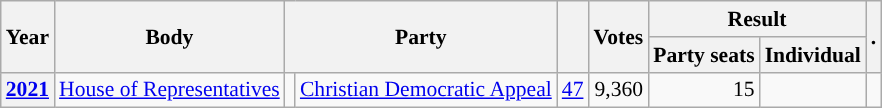<table class="wikitable plainrowheaders sortable" border=2 cellpadding=4 cellspacing=0 style="border: 1px #aaa solid; font-size: 90%; text-align:center;">
<tr>
<th scope="col" rowspan=2>Year</th>
<th scope="col" rowspan=2>Body</th>
<th scope="col" colspan=2 rowspan=2>Party</th>
<th scope="col" rowspan=2></th>
<th scope="col" rowspan=2>Votes</th>
<th scope="colgroup" colspan=2>Result</th>
<th scope="col" rowspan=2 class="unsortable">.</th>
</tr>
<tr>
<th scope="col">Party seats</th>
<th scope="col">Individual</th>
</tr>
<tr>
<th scope="row"><a href='#'>2021</a></th>
<td><a href='#'>House of Representatives</a></td>
<td style="background-color:"></td>
<td><a href='#'>Christian Democratic Appeal</a></td>
<td style=text-align:right><a href='#'>47</a></td>
<td style=text-align:right>9,360</td>
<td style=text-align:right>15</td>
<td></td>
<td></td>
</tr>
</table>
